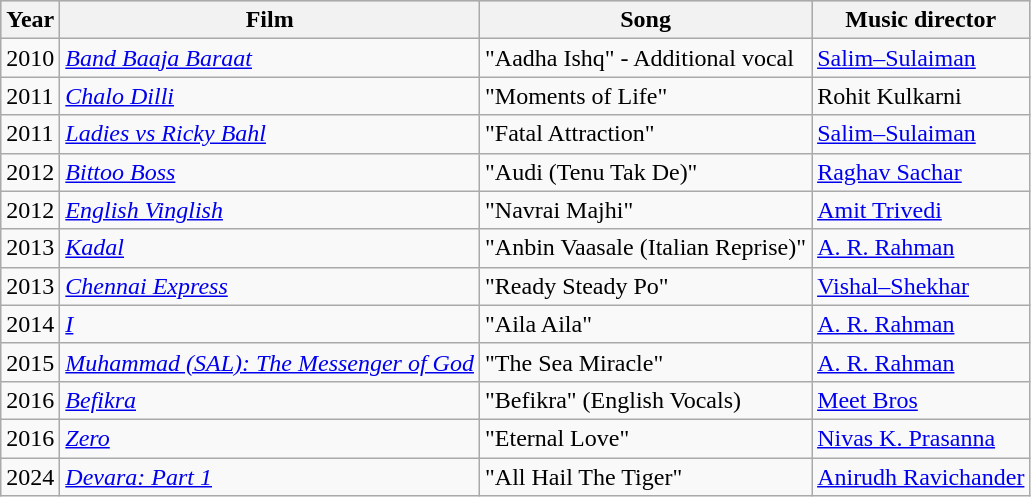<table class="wikitable">
<tr style="background:#ccc; text-align:center;">
<th>Year</th>
<th>Film</th>
<th>Song</th>
<th>Music director</th>
</tr>
<tr>
<td>2010</td>
<td><em><a href='#'>Band Baaja Baraat</a></em></td>
<td>"Aadha Ishq" - Additional vocal</td>
<td><a href='#'>Salim–Sulaiman</a></td>
</tr>
<tr>
<td>2011</td>
<td><em><a href='#'>Chalo Dilli</a></em></td>
<td>"Moments of Life"</td>
<td>Rohit Kulkarni</td>
</tr>
<tr>
<td>2011</td>
<td><em><a href='#'>Ladies vs Ricky Bahl</a></em></td>
<td>"Fatal Attraction"</td>
<td><a href='#'>Salim–Sulaiman</a></td>
</tr>
<tr>
<td>2012</td>
<td><em><a href='#'>Bittoo Boss</a></em></td>
<td>"Audi (Tenu Tak De)"</td>
<td><a href='#'>Raghav Sachar</a></td>
</tr>
<tr>
<td>2012</td>
<td><em><a href='#'>English Vinglish</a></em></td>
<td>"Navrai Majhi"</td>
<td><a href='#'>Amit Trivedi</a></td>
</tr>
<tr>
<td>2013</td>
<td><em><a href='#'>Kadal</a></em></td>
<td>"Anbin Vaasale (Italian Reprise)"</td>
<td><a href='#'>A. R. Rahman</a></td>
</tr>
<tr>
<td>2013</td>
<td><em><a href='#'>Chennai Express</a></em></td>
<td>"Ready Steady Po"</td>
<td><a href='#'>Vishal–Shekhar</a></td>
</tr>
<tr>
<td>2014</td>
<td><em><a href='#'>I</a></em></td>
<td>"Aila Aila"</td>
<td><a href='#'>A. R. Rahman</a></td>
</tr>
<tr>
<td>2015</td>
<td><em><a href='#'>Muhammad (SAL): The Messenger of God</a></em></td>
<td>"The Sea Miracle"</td>
<td><a href='#'>A. R. Rahman</a></td>
</tr>
<tr>
<td>2016</td>
<td><em><a href='#'>Befikra</a></em></td>
<td>"Befikra" (English Vocals)</td>
<td><a href='#'>Meet Bros</a></td>
</tr>
<tr>
<td>2016</td>
<td><em><a href='#'>Zero</a></em></td>
<td>"Eternal Love"</td>
<td><a href='#'>Nivas K. Prasanna</a></td>
</tr>
<tr>
<td>2024</td>
<td><em><a href='#'>Devara: Part 1</a></em></td>
<td>"All Hail The Tiger"</td>
<td><a href='#'>Anirudh Ravichander</a></td>
</tr>
</table>
